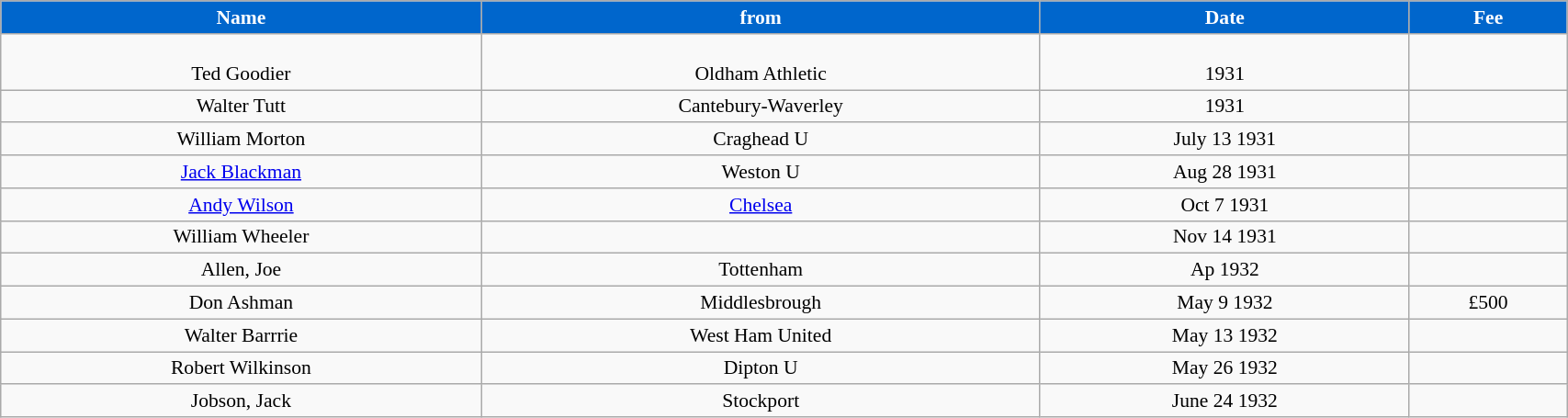<table class="wikitable" style="text-align:center; font-size:90%; width:90%;">
<tr>
<th style="background:#0066CC; color:#FFFFFF; text-align:center;"><strong>Name</strong></th>
<th style="background:#0066CC; color:#FFFFFF; text-align:center;">from</th>
<th style="background:#0066CC; color:#FFFFFF; text-align:center;">Date</th>
<th style="background:#0066CC; color:#FFFFFF; text-align:center;">Fee</th>
</tr>
<tr>
<td><br>Ted Goodier</td>
<td><br>Oldham Athletic</td>
<td><br>1931</td>
<td></td>
</tr>
<tr>
<td>Walter Tutt</td>
<td>Cantebury-Waverley</td>
<td>1931</td>
<td></td>
</tr>
<tr>
<td>William Morton</td>
<td>Craghead U</td>
<td>July 13 1931</td>
<td></td>
</tr>
<tr>
<td><a href='#'>Jack Blackman</a></td>
<td>Weston U</td>
<td>Aug 28 1931</td>
<td></td>
</tr>
<tr>
<td><a href='#'>Andy Wilson</a></td>
<td><a href='#'>Chelsea</a></td>
<td>Oct 7 1931</td>
<td></td>
</tr>
<tr>
<td>William Wheeler</td>
<td></td>
<td>Nov 14 1931</td>
<td></td>
</tr>
<tr>
<td>Allen, Joe</td>
<td>Tottenham</td>
<td>Ap 1932</td>
<td></td>
</tr>
<tr>
<td>Don Ashman</td>
<td>Middlesbrough</td>
<td>May 9 1932</td>
<td>£500</td>
</tr>
<tr>
<td>Walter Barrrie</td>
<td>West Ham United</td>
<td>May 13 1932</td>
<td></td>
</tr>
<tr>
<td>Robert Wilkinson</td>
<td>Dipton U</td>
<td>May 26 1932</td>
<td></td>
</tr>
<tr>
<td>Jobson, Jack</td>
<td>Stockport</td>
<td>June 24 1932</td>
<td></td>
</tr>
</table>
